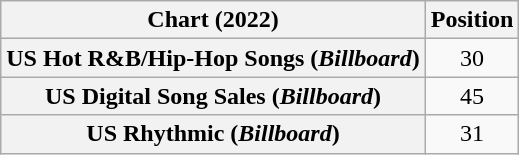<table class="wikitable sortable plainrowheaders" style="text-align:center">
<tr>
<th scope="col">Chart (2022)</th>
<th scope="col">Position</th>
</tr>
<tr>
<th scope="row">US Hot R&B/Hip-Hop Songs (<em>Billboard</em>)</th>
<td>30</td>
</tr>
<tr>
<th scope="row">US Digital Song Sales (<em>Billboard</em>)</th>
<td>45</td>
</tr>
<tr>
<th scope="row">US Rhythmic (<em>Billboard</em>)</th>
<td>31</td>
</tr>
</table>
